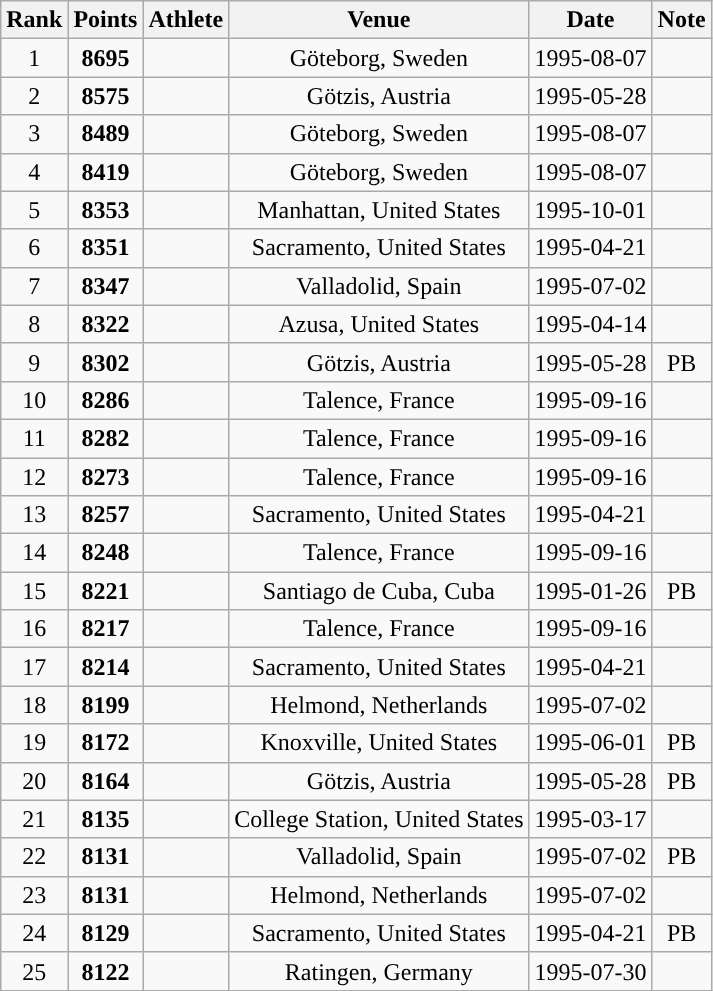<table class="wikitable" style=" text-align:center;">
<tr>
<th>Rank</th>
<th>Points</th>
<th>Athlete</th>
<th>Venue</th>
<th>Date</th>
<th>Note</th>
</tr>
<tr>
<td>1</td>
<td><strong>8695</strong></td>
<td align=left></td>
<td>Göteborg, Sweden</td>
<td>1995-08-07</td>
<td></td>
</tr>
<tr>
<td>2</td>
<td><strong>8575</strong></td>
<td align=left></td>
<td>Götzis, Austria</td>
<td>1995-05-28</td>
<td></td>
</tr>
<tr>
<td>3</td>
<td><strong>8489</strong></td>
<td align=left></td>
<td>Göteborg, Sweden</td>
<td>1995-08-07</td>
<td></td>
</tr>
<tr>
<td>4</td>
<td><strong>8419</strong></td>
<td align=left></td>
<td>Göteborg, Sweden</td>
<td>1995-08-07</td>
<td></td>
</tr>
<tr>
<td>5</td>
<td><strong>8353</strong></td>
<td align=left></td>
<td>Manhattan, United States</td>
<td>1995-10-01</td>
<td></td>
</tr>
<tr>
<td>6</td>
<td><strong>8351</strong></td>
<td align=left></td>
<td>Sacramento, United States</td>
<td>1995-04-21</td>
<td></td>
</tr>
<tr>
<td>7</td>
<td><strong>8347</strong></td>
<td align=left></td>
<td>Valladolid, Spain</td>
<td>1995-07-02</td>
<td></td>
</tr>
<tr>
<td>8</td>
<td><strong>8322</strong></td>
<td align=left></td>
<td>Azusa, United States</td>
<td>1995-04-14</td>
<td></td>
</tr>
<tr>
<td>9</td>
<td><strong>8302</strong></td>
<td align=left></td>
<td>Götzis, Austria</td>
<td>1995-05-28</td>
<td>PB</td>
</tr>
<tr>
<td>10</td>
<td><strong>8286</strong></td>
<td align=left></td>
<td>Talence, France</td>
<td>1995-09-16</td>
<td></td>
</tr>
<tr>
<td>11</td>
<td><strong>8282</strong></td>
<td align=left></td>
<td>Talence, France</td>
<td>1995-09-16</td>
<td></td>
</tr>
<tr>
<td>12</td>
<td><strong>8273</strong></td>
<td align=left></td>
<td>Talence, France</td>
<td>1995-09-16</td>
<td></td>
</tr>
<tr>
<td>13</td>
<td><strong>8257</strong></td>
<td align=left></td>
<td>Sacramento, United States</td>
<td>1995-04-21</td>
<td></td>
</tr>
<tr>
<td>14</td>
<td><strong>8248</strong></td>
<td align=left></td>
<td>Talence, France</td>
<td>1995-09-16</td>
<td></td>
</tr>
<tr>
<td>15</td>
<td><strong>8221</strong></td>
<td align=left></td>
<td>Santiago de Cuba, Cuba</td>
<td>1995-01-26</td>
<td>PB</td>
</tr>
<tr>
<td>16</td>
<td><strong>8217</strong></td>
<td align=left></td>
<td>Talence, France</td>
<td>1995-09-16</td>
<td></td>
</tr>
<tr>
<td>17</td>
<td><strong>8214</strong></td>
<td align=left></td>
<td>Sacramento, United States</td>
<td>1995-04-21</td>
<td></td>
</tr>
<tr>
<td>18</td>
<td><strong>8199</strong></td>
<td align=left></td>
<td>Helmond, Netherlands</td>
<td>1995-07-02</td>
<td></td>
</tr>
<tr>
<td>19</td>
<td><strong>8172</strong></td>
<td align=left></td>
<td>Knoxville, United States</td>
<td>1995-06-01</td>
<td>PB</td>
</tr>
<tr>
<td>20</td>
<td><strong>8164</strong></td>
<td align=left></td>
<td>Götzis, Austria</td>
<td>1995-05-28</td>
<td>PB</td>
</tr>
<tr>
<td>21</td>
<td><strong>8135</strong></td>
<td align=left></td>
<td>College Station, United States</td>
<td>1995-03-17</td>
<td></td>
</tr>
<tr>
<td>22</td>
<td><strong>8131</strong></td>
<td align=left></td>
<td>Valladolid, Spain</td>
<td>1995-07-02</td>
<td>PB</td>
</tr>
<tr>
<td>23</td>
<td><strong>8131</strong></td>
<td align=left></td>
<td>Helmond, Netherlands</td>
<td>1995-07-02</td>
<td></td>
</tr>
<tr>
<td>24</td>
<td><strong>8129</strong></td>
<td align=left></td>
<td>Sacramento, United States</td>
<td>1995-04-21</td>
<td>PB</td>
</tr>
<tr>
<td>25</td>
<td><strong>8122</strong></td>
<td align=left></td>
<td>Ratingen, Germany</td>
<td>1995-07-30</td>
<td></td>
</tr>
</table>
